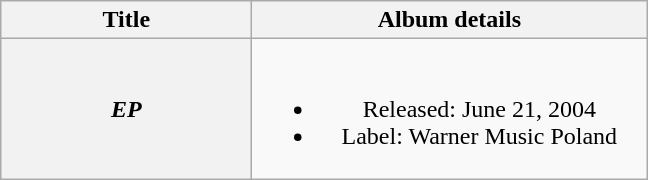<table class="wikitable plainrowheaders" style="text-align:center;">
<tr>
<th scope="col" style="width:10em;">Title</th>
<th scope="col" style="width:16em;">Album details</th>
</tr>
<tr>
<th scope="row"><em>EP</em></th>
<td><br><ul><li>Released: June 21, 2004</li><li>Label: Warner Music Poland</li></ul></td>
</tr>
</table>
